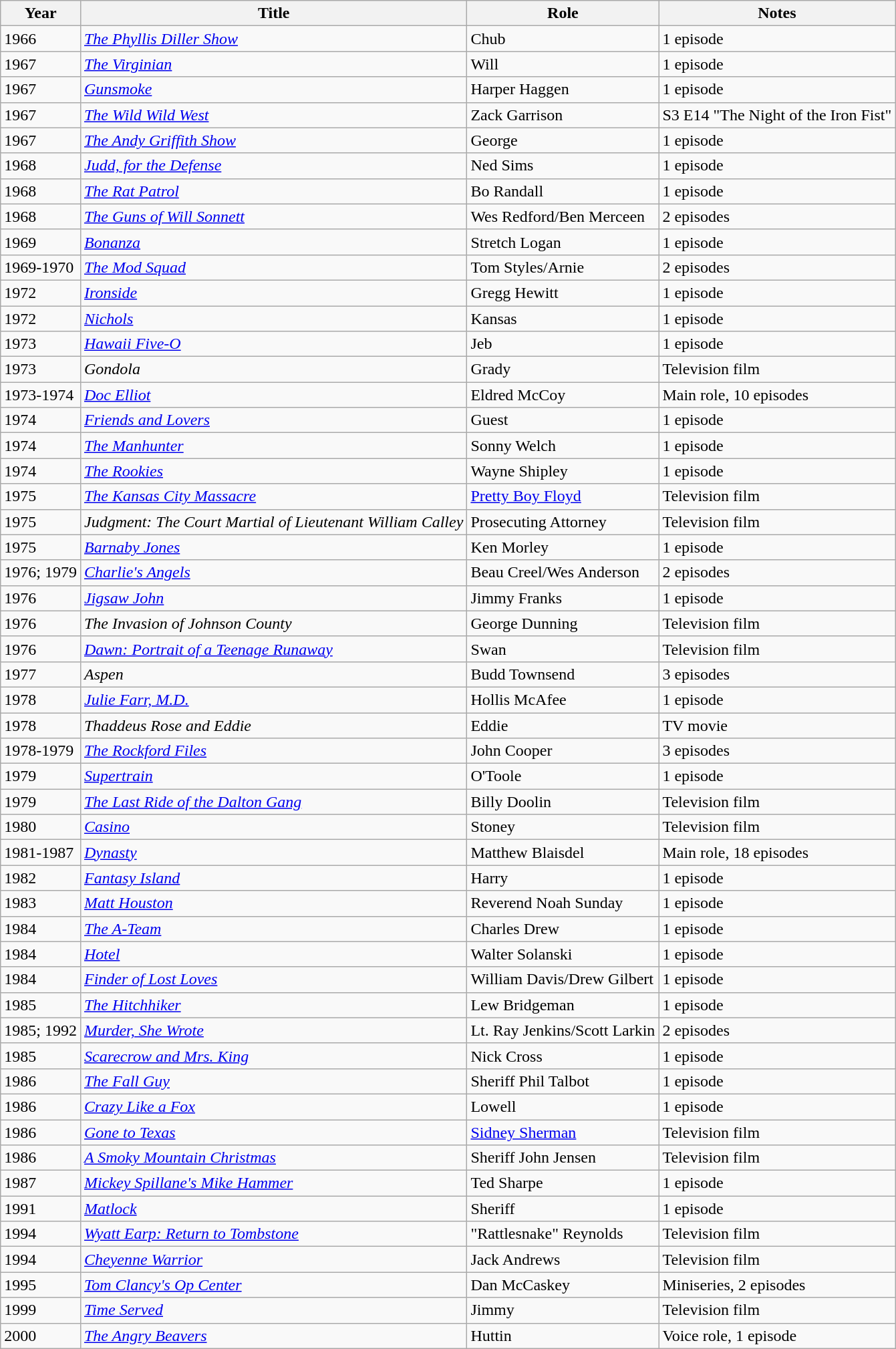<table class="wikitable sortable">
<tr>
<th>Year</th>
<th>Title</th>
<th>Role</th>
<th>Notes</th>
</tr>
<tr>
<td>1966</td>
<td><em><a href='#'>The Phyllis Diller Show</a></em></td>
<td>Chub</td>
<td>1 episode</td>
</tr>
<tr>
<td>1967</td>
<td><em><a href='#'>The Virginian</a></em></td>
<td>Will</td>
<td>1 episode</td>
</tr>
<tr>
<td>1967</td>
<td><em><a href='#'>Gunsmoke</a></em></td>
<td>Harper Haggen</td>
<td>1 episode</td>
</tr>
<tr>
<td>1967</td>
<td><em><a href='#'>The Wild Wild West</a></em></td>
<td>Zack Garrison</td>
<td>S3 E14 "The Night of the Iron Fist"</td>
</tr>
<tr>
<td>1967</td>
<td><em><a href='#'>The Andy Griffith Show</a></em></td>
<td>George</td>
<td>1 episode</td>
</tr>
<tr>
<td>1968</td>
<td><em><a href='#'>Judd, for the Defense</a></em></td>
<td>Ned Sims</td>
<td>1 episode</td>
</tr>
<tr>
<td>1968</td>
<td><em><a href='#'>The Rat Patrol</a></em></td>
<td>Bo Randall</td>
<td>1 episode</td>
</tr>
<tr>
<td>1968</td>
<td><em><a href='#'>The Guns of Will Sonnett</a></em></td>
<td>Wes Redford/Ben Merceen</td>
<td>2 episodes</td>
</tr>
<tr>
<td>1969</td>
<td><em><a href='#'>Bonanza</a></em></td>
<td>Stretch Logan</td>
<td>1 episode</td>
</tr>
<tr>
<td>1969-1970</td>
<td><em><a href='#'>The Mod Squad</a></em></td>
<td>Tom Styles/Arnie</td>
<td>2 episodes</td>
</tr>
<tr>
<td>1972</td>
<td><em><a href='#'>Ironside</a></em></td>
<td>Gregg Hewitt</td>
<td>1 episode</td>
</tr>
<tr>
<td>1972</td>
<td><em><a href='#'>Nichols</a></em></td>
<td>Kansas</td>
<td>1 episode</td>
</tr>
<tr>
<td>1973</td>
<td><em><a href='#'>Hawaii Five-O</a></em></td>
<td>Jeb</td>
<td>1 episode</td>
</tr>
<tr>
<td>1973</td>
<td><em>Gondola</em></td>
<td>Grady</td>
<td>Television film</td>
</tr>
<tr>
<td>1973-1974</td>
<td><em><a href='#'>Doc Elliot</a></em></td>
<td>Eldred McCoy</td>
<td>Main role, 10 episodes</td>
</tr>
<tr>
<td>1974</td>
<td><em><a href='#'>Friends and Lovers</a></em></td>
<td>Guest</td>
<td>1 episode</td>
</tr>
<tr>
<td>1974</td>
<td><em><a href='#'>The Manhunter</a></em></td>
<td>Sonny Welch</td>
<td>1 episode</td>
</tr>
<tr>
<td>1974</td>
<td><em><a href='#'>The Rookies</a></em></td>
<td>Wayne Shipley</td>
<td>1 episode</td>
</tr>
<tr>
<td>1975</td>
<td><em><a href='#'>The Kansas City Massacre</a></em></td>
<td><a href='#'>Pretty Boy Floyd</a></td>
<td>Television film</td>
</tr>
<tr>
<td>1975</td>
<td><em>Judgment: The Court Martial of Lieutenant William Calley</em></td>
<td>Prosecuting Attorney</td>
<td>Television film</td>
</tr>
<tr>
<td>1975</td>
<td><em><a href='#'>Barnaby Jones</a></em></td>
<td>Ken Morley</td>
<td>1 episode</td>
</tr>
<tr>
<td>1976; 1979</td>
<td><em><a href='#'>Charlie's Angels</a></em></td>
<td>Beau Creel/Wes Anderson</td>
<td>2 episodes</td>
</tr>
<tr>
<td>1976</td>
<td><em><a href='#'>Jigsaw John</a></em></td>
<td>Jimmy Franks</td>
<td>1 episode</td>
</tr>
<tr>
<td>1976</td>
<td><em>The Invasion of Johnson County</em></td>
<td>George Dunning</td>
<td>Television film</td>
</tr>
<tr>
<td>1976</td>
<td><em><a href='#'>Dawn: Portrait of a Teenage Runaway</a></em></td>
<td>Swan</td>
<td>Television film</td>
</tr>
<tr>
<td>1977</td>
<td><em>Aspen</em></td>
<td>Budd Townsend</td>
<td>3 episodes</td>
</tr>
<tr |->
<td>1978</td>
<td><em><a href='#'>Julie Farr, M.D.</a></em></td>
<td>Hollis McAfee</td>
<td>1 episode</td>
</tr>
<tr>
<td>1978</td>
<td><em>Thaddeus Rose and Eddie</em></td>
<td>Eddie</td>
<td>TV movie</td>
</tr>
<tr>
<td>1978-1979</td>
<td><em><a href='#'>The Rockford Files</a></em></td>
<td>John Cooper</td>
<td>3 episodes</td>
</tr>
<tr>
<td>1979</td>
<td><em><a href='#'>Supertrain</a></em></td>
<td>O'Toole</td>
<td>1 episode</td>
</tr>
<tr>
<td>1979</td>
<td><em><a href='#'>The Last Ride of the Dalton Gang</a></em></td>
<td>Billy Doolin</td>
<td>Television film</td>
</tr>
<tr>
<td>1980</td>
<td><em><a href='#'>Casino</a></em></td>
<td>Stoney</td>
<td>Television film</td>
</tr>
<tr>
<td>1981-1987</td>
<td><em><a href='#'>Dynasty</a></em></td>
<td>Matthew Blaisdel</td>
<td>Main role, 18 episodes</td>
</tr>
<tr>
<td>1982</td>
<td><em><a href='#'>Fantasy Island</a></em></td>
<td>Harry</td>
<td>1 episode</td>
</tr>
<tr>
<td>1983</td>
<td><em><a href='#'>Matt Houston</a></em></td>
<td>Reverend Noah Sunday</td>
<td>1 episode</td>
</tr>
<tr>
<td>1984</td>
<td><em><a href='#'>The A-Team</a></em></td>
<td>Charles Drew</td>
<td>1 episode</td>
</tr>
<tr>
<td>1984</td>
<td><em><a href='#'>Hotel</a></em></td>
<td>Walter Solanski</td>
<td>1 episode</td>
</tr>
<tr>
<td>1984</td>
<td><em><a href='#'>Finder of Lost Loves</a></em></td>
<td>William Davis/Drew Gilbert</td>
<td>1 episode</td>
</tr>
<tr>
<td>1985</td>
<td><em><a href='#'>The Hitchhiker</a></em></td>
<td>Lew Bridgeman</td>
<td>1 episode</td>
</tr>
<tr>
<td>1985; 1992</td>
<td><em><a href='#'>Murder, She Wrote</a></em></td>
<td>Lt. Ray Jenkins/Scott Larkin</td>
<td>2 episodes</td>
</tr>
<tr>
<td>1985</td>
<td><em><a href='#'>Scarecrow and Mrs. King</a></em></td>
<td>Nick Cross</td>
<td>1 episode</td>
</tr>
<tr>
<td>1986</td>
<td><em><a href='#'>The Fall Guy</a></em></td>
<td>Sheriff Phil Talbot</td>
<td>1 episode</td>
</tr>
<tr>
<td>1986</td>
<td><em><a href='#'>Crazy Like a Fox</a></em></td>
<td>Lowell</td>
<td>1 episode</td>
</tr>
<tr>
<td>1986</td>
<td><em><a href='#'>Gone to Texas</a></em></td>
<td><a href='#'>Sidney Sherman</a></td>
<td>Television film</td>
</tr>
<tr>
<td>1986</td>
<td><em><a href='#'>A Smoky Mountain Christmas</a></em></td>
<td>Sheriff John Jensen</td>
<td>Television film</td>
</tr>
<tr>
<td>1987</td>
<td><em><a href='#'>Mickey Spillane's Mike Hammer</a></em></td>
<td>Ted Sharpe</td>
<td>1 episode</td>
</tr>
<tr>
<td>1991</td>
<td><em><a href='#'>Matlock</a></em></td>
<td>Sheriff</td>
<td>1 episode</td>
</tr>
<tr>
<td>1994</td>
<td><em><a href='#'>Wyatt Earp: Return to Tombstone</a></em></td>
<td>"Rattlesnake" Reynolds</td>
<td>Television film</td>
</tr>
<tr>
<td>1994</td>
<td><em><a href='#'>Cheyenne Warrior</a></em></td>
<td>Jack Andrews</td>
<td>Television film</td>
</tr>
<tr>
<td>1995</td>
<td><em><a href='#'>Tom Clancy's Op Center</a></em></td>
<td>Dan McCaskey</td>
<td>Miniseries, 2 episodes</td>
</tr>
<tr>
<td>1999</td>
<td><em><a href='#'>Time Served</a></em></td>
<td>Jimmy</td>
<td>Television film</td>
</tr>
<tr>
<td>2000</td>
<td><em><a href='#'>The Angry Beavers</a></em></td>
<td>Huttin</td>
<td>Voice role, 1 episode</td>
</tr>
</table>
